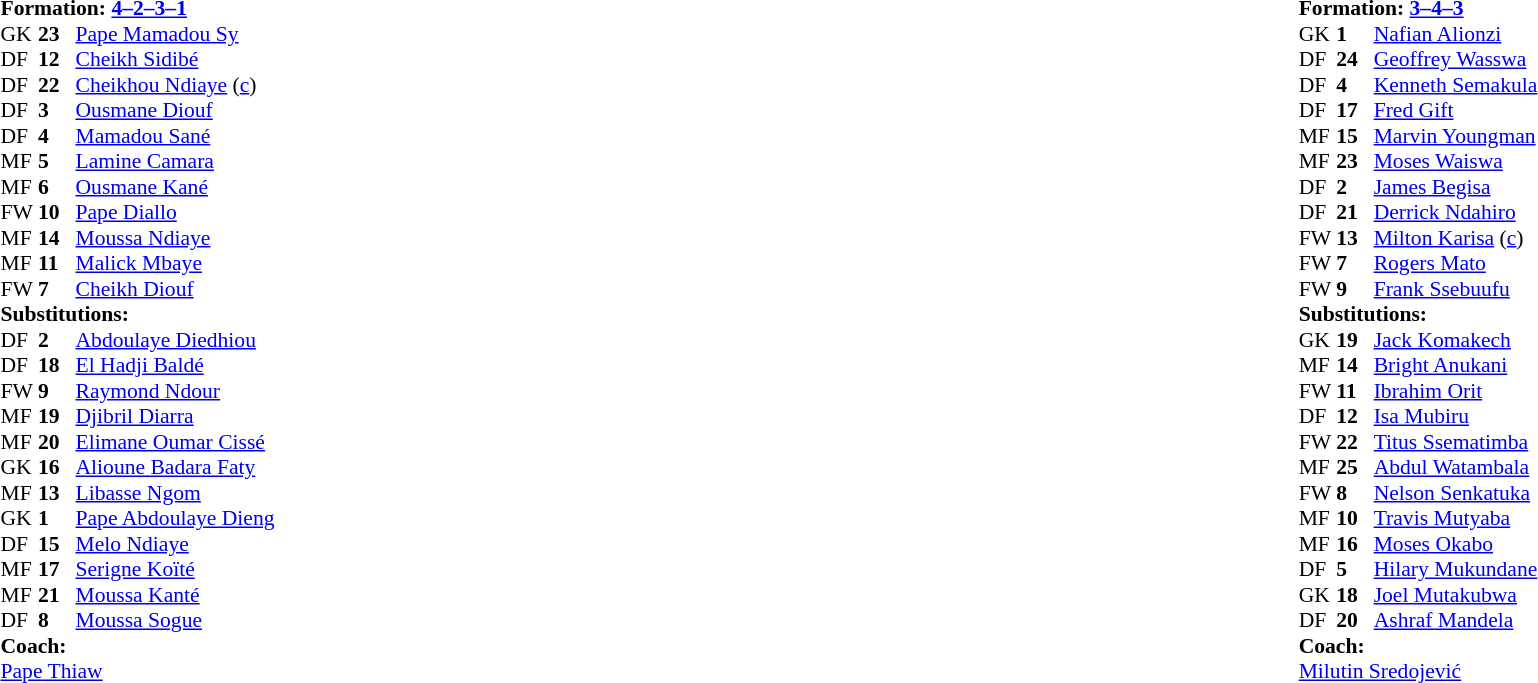<table width="100%">
<tr>
<td valign="top" width="40%"><br><table style="font-size:90%" cellspacing="0" cellpadding="0">
<tr>
<td colspan=4><strong>Formation: <a href='#'>4–2–3–1</a></strong></td>
</tr>
<tr>
<th width=25></th>
<th width=25></th>
</tr>
<tr>
<td>GK</td>
<td><strong>23</strong></td>
<td><a href='#'>Pape Mamadou Sy</a></td>
</tr>
<tr>
<td>DF</td>
<td><strong>12</strong></td>
<td><a href='#'>Cheikh Sidibé</a></td>
</tr>
<tr>
<td>DF</td>
<td><strong>22</strong></td>
<td><a href='#'>Cheikhou Ndiaye</a> (<a href='#'>c</a>)</td>
</tr>
<tr>
<td>DF</td>
<td><strong>3</strong></td>
<td><a href='#'>Ousmane Diouf</a></td>
</tr>
<tr>
<td>DF</td>
<td><strong>4</strong></td>
<td><a href='#'>Mamadou Sané</a></td>
</tr>
<tr>
<td>MF</td>
<td><strong>5</strong></td>
<td><a href='#'>Lamine Camara</a></td>
</tr>
<tr>
<td>MF</td>
<td><strong>6</strong></td>
<td><a href='#'>Ousmane Kané</a></td>
<td></td>
<td></td>
</tr>
<tr>
<td>FW</td>
<td><strong>10</strong></td>
<td><a href='#'>Pape Diallo</a></td>
<td></td>
<td></td>
</tr>
<tr>
<td>MF</td>
<td><strong>14</strong></td>
<td><a href='#'>Moussa Ndiaye</a></td>
<td></td>
<td></td>
</tr>
<tr>
<td>MF</td>
<td><strong>11</strong></td>
<td><a href='#'>Malick Mbaye</a></td>
<td></td>
<td></td>
</tr>
<tr>
<td>FW</td>
<td><strong>7</strong></td>
<td><a href='#'>Cheikh Diouf</a></td>
</tr>
<tr>
<td colspan=3><strong>Substitutions:</strong></td>
</tr>
<tr>
<td>DF</td>
<td><strong>2</strong></td>
<td><a href='#'>Abdoulaye Diedhiou</a></td>
</tr>
<tr>
<td>DF</td>
<td><strong>18</strong></td>
<td><a href='#'>El Hadji Baldé</a></td>
</tr>
<tr>
<td>FW</td>
<td><strong>9</strong></td>
<td><a href='#'>Raymond Ndour</a></td>
<td></td>
<td> </td>
</tr>
<tr>
<td>MF</td>
<td><strong>19</strong></td>
<td><a href='#'>Djibril Diarra</a></td>
</tr>
<tr>
<td>MF</td>
<td><strong>20</strong></td>
<td><a href='#'>Elimane Oumar Cissé</a></td>
<td></td>
<td></td>
</tr>
<tr>
<td>GK</td>
<td><strong>16</strong></td>
<td><a href='#'>Alioune Badara Faty</a></td>
</tr>
<tr>
<td>MF</td>
<td><strong>13</strong></td>
<td><a href='#'>Libasse Ngom</a></td>
<td></td>
<td></td>
</tr>
<tr>
<td>GK</td>
<td><strong>1</strong></td>
<td><a href='#'>Pape Abdoulaye Dieng</a></td>
</tr>
<tr>
<td>DF</td>
<td><strong>15</strong></td>
<td><a href='#'>Melo Ndiaye</a></td>
</tr>
<tr>
<td>MF</td>
<td><strong>17</strong></td>
<td><a href='#'>Serigne Koïté</a></td>
<td></td>
<td></td>
</tr>
<tr>
<td>MF</td>
<td><strong>21</strong></td>
<td><a href='#'>Moussa Kanté</a></td>
<td></td>
<td></td>
</tr>
<tr>
<td>DF</td>
<td><strong>8</strong></td>
<td><a href='#'>Moussa Sogue</a></td>
</tr>
<tr>
<td colspan=3><strong>Coach:</strong></td>
</tr>
<tr>
<td colspan=3> <a href='#'>Pape Thiaw</a></td>
</tr>
</table>
</td>
<td valign="top"></td>
<td valign="top" width="50%"><br><table style="font-size:90%; margin:auto" cellspacing="0" cellpadding="0">
<tr>
<td colspan=4><strong>Formation: <a href='#'>3–4–3</a></strong></td>
</tr>
<tr>
<th width=25></th>
<th width=25></th>
</tr>
<tr>
<td>GK</td>
<td><strong>1</strong></td>
<td><a href='#'>Nafian Alionzi</a></td>
<td></td>
</tr>
<tr>
<td>DF</td>
<td><strong>24</strong></td>
<td><a href='#'>Geoffrey Wasswa</a></td>
</tr>
<tr>
<td>DF</td>
<td><strong>4</strong></td>
<td><a href='#'>Kenneth Semakula</a></td>
</tr>
<tr>
<td>DF</td>
<td><strong>17</strong></td>
<td><a href='#'>Fred Gift</a></td>
</tr>
<tr>
<td>MF</td>
<td><strong>15</strong></td>
<td><a href='#'>Marvin Youngman</a></td>
<td></td>
<td></td>
</tr>
<tr>
<td>MF</td>
<td><strong>23</strong></td>
<td><a href='#'>Moses Waiswa</a></td>
<td></td>
<td></td>
</tr>
<tr>
<td>DF</td>
<td><strong>2</strong></td>
<td><a href='#'>James Begisa</a></td>
</tr>
<tr>
<td>DF</td>
<td><strong>21</strong></td>
<td><a href='#'>Derrick Ndahiro</a></td>
</tr>
<tr>
<td>FW</td>
<td><strong>13</strong></td>
<td><a href='#'>Milton Karisa</a> (<a href='#'>c</a>)</td>
<td></td>
<td></td>
</tr>
<tr>
<td>FW</td>
<td><strong>7</strong></td>
<td><a href='#'>Rogers Mato</a></td>
<td></td>
<td></td>
</tr>
<tr>
<td>FW</td>
<td><strong>9</strong></td>
<td><a href='#'>Frank Ssebuufu</a></td>
<td></td>
<td></td>
</tr>
<tr>
<td colspan=3><strong>Substitutions:</strong></td>
</tr>
<tr>
<td>GK</td>
<td><strong>19</strong></td>
<td><a href='#'>Jack Komakech</a></td>
</tr>
<tr>
<td>MF</td>
<td><strong>14</strong></td>
<td><a href='#'>Bright Anukani</a></td>
</tr>
<tr>
<td>FW</td>
<td><strong>11</strong></td>
<td><a href='#'>Ibrahim Orit</a></td>
</tr>
<tr>
<td>DF</td>
<td><strong>12</strong></td>
<td><a href='#'>Isa Mubiru</a></td>
</tr>
<tr>
<td>FW</td>
<td><strong>22</strong></td>
<td><a href='#'>Titus Ssematimba</a></td>
<td></td>
<td></td>
</tr>
<tr>
<td>MF</td>
<td><strong>25</strong></td>
<td><a href='#'>Abdul Watambala</a></td>
<td></td>
<td></td>
</tr>
<tr>
<td>FW</td>
<td><strong>8</strong></td>
<td><a href='#'>Nelson Senkatuka</a></td>
</tr>
<tr>
<td>MF</td>
<td><strong>10</strong></td>
<td><a href='#'>Travis Mutyaba</a></td>
<td></td>
<td></td>
</tr>
<tr>
<td>MF</td>
<td><strong>16</strong></td>
<td><a href='#'>Moses Okabo</a></td>
<td></td>
<td></td>
</tr>
<tr>
<td>DF</td>
<td><strong>5</strong></td>
<td><a href='#'>Hilary Mukundane</a></td>
<td></td>
<td></td>
</tr>
<tr>
<td>GK</td>
<td><strong>18</strong></td>
<td><a href='#'>Joel Mutakubwa</a></td>
</tr>
<tr>
<td>DF</td>
<td><strong>20</strong></td>
<td><a href='#'>Ashraf Mandela</a></td>
</tr>
<tr>
<td colspan=3><strong>Coach:</strong></td>
</tr>
<tr>
<td colspan=3> <a href='#'>Milutin Sredojević</a></td>
</tr>
</table>
</td>
</tr>
</table>
